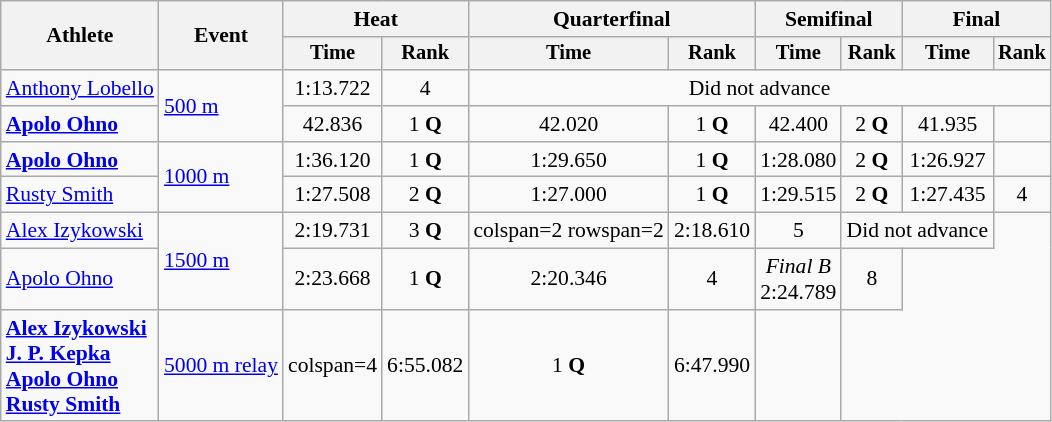<table class=wikitable style=font-size:90%;text-align:center>
<tr>
<th rowspan=2>Athlete</th>
<th rowspan=2>Event</th>
<th colspan=2>Heat</th>
<th colspan=2>Quarterfinal</th>
<th colspan=2>Semifinal</th>
<th colspan=2>Final</th>
</tr>
<tr style=font-size:95%>
<th>Time</th>
<th>Rank</th>
<th>Time</th>
<th>Rank</th>
<th>Time</th>
<th>Rank</th>
<th>Time</th>
<th>Rank</th>
</tr>
<tr>
<td align=left><a href='#'>Anthony Lobello</a></td>
<td align=left rowspan=2><a href='#'>500 m</a></td>
<td>1:13.722</td>
<td>4</td>
<td colspan=6>Did not advance</td>
</tr>
<tr>
<td align=left><strong><a href='#'>Apolo Ohno</a></strong></td>
<td>42.836</td>
<td>1 <strong>Q</strong></td>
<td>42.020</td>
<td>1 <strong>Q</strong></td>
<td>42.400</td>
<td>2 <strong>Q</strong></td>
<td>41.935</td>
<td></td>
</tr>
<tr>
<td align=left><strong><a href='#'>Apolo Ohno</a></strong></td>
<td align=left rowspan=2><a href='#'>1000 m</a></td>
<td>1:36.120</td>
<td>1 <strong>Q</strong></td>
<td>1:29.650</td>
<td>1 <strong>Q</strong></td>
<td>1:28.080</td>
<td>2 <strong>Q</strong></td>
<td>1:26.927</td>
<td></td>
</tr>
<tr>
<td align=left><a href='#'>Rusty Smith</a></td>
<td>1:27.508</td>
<td>2 <strong>Q</strong></td>
<td>1:27.000 </td>
<td>1 <strong>Q</strong></td>
<td>1:29.515</td>
<td>2 <strong>Q</strong></td>
<td>1:27.435</td>
<td>4</td>
</tr>
<tr>
<td align=left><a href='#'>Alex Izykowski</a></td>
<td align=left rowspan=2><a href='#'>1500 m</a></td>
<td>2:19.731</td>
<td>3 <strong>Q</strong></td>
<td>colspan=2 rowspan=2 </td>
<td>2:18.610</td>
<td>5</td>
<td colspan=2>Did not advance</td>
</tr>
<tr>
<td align=left><a href='#'>Apolo Ohno</a></td>
<td>2:23.668</td>
<td>1 <strong>Q</strong></td>
<td>2:20.346</td>
<td>4</td>
<td><em>Final B</em><br>2:24.789</td>
<td>8</td>
</tr>
<tr>
<td align=left><strong><a href='#'>Alex Izykowski</a><br><a href='#'>J. P. Kepka</a><br><a href='#'>Apolo Ohno</a><br><a href='#'>Rusty Smith</a></strong></td>
<td align=left><a href='#'>5000 m relay</a></td>
<td>colspan=4 </td>
<td>6:55.082</td>
<td>1 <strong>Q</strong></td>
<td>6:47.990</td>
<td></td>
</tr>
</table>
